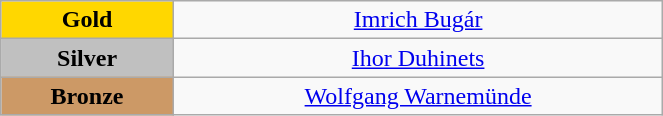<table class="wikitable" style="text-align:center; " width="35%">
<tr>
<td bgcolor="gold"><strong>Gold</strong></td>
<td><a href='#'>Imrich Bugár</a><br>  <small><em></em></small></td>
</tr>
<tr>
<td bgcolor="silver"><strong>Silver</strong></td>
<td><a href='#'>Ihor Duhinets</a><br>  <small><em></em></small></td>
</tr>
<tr>
<td bgcolor="CC9966"><strong>Bronze</strong></td>
<td><a href='#'>Wolfgang Warnemünde</a><br>  <small><em></em></small></td>
</tr>
</table>
